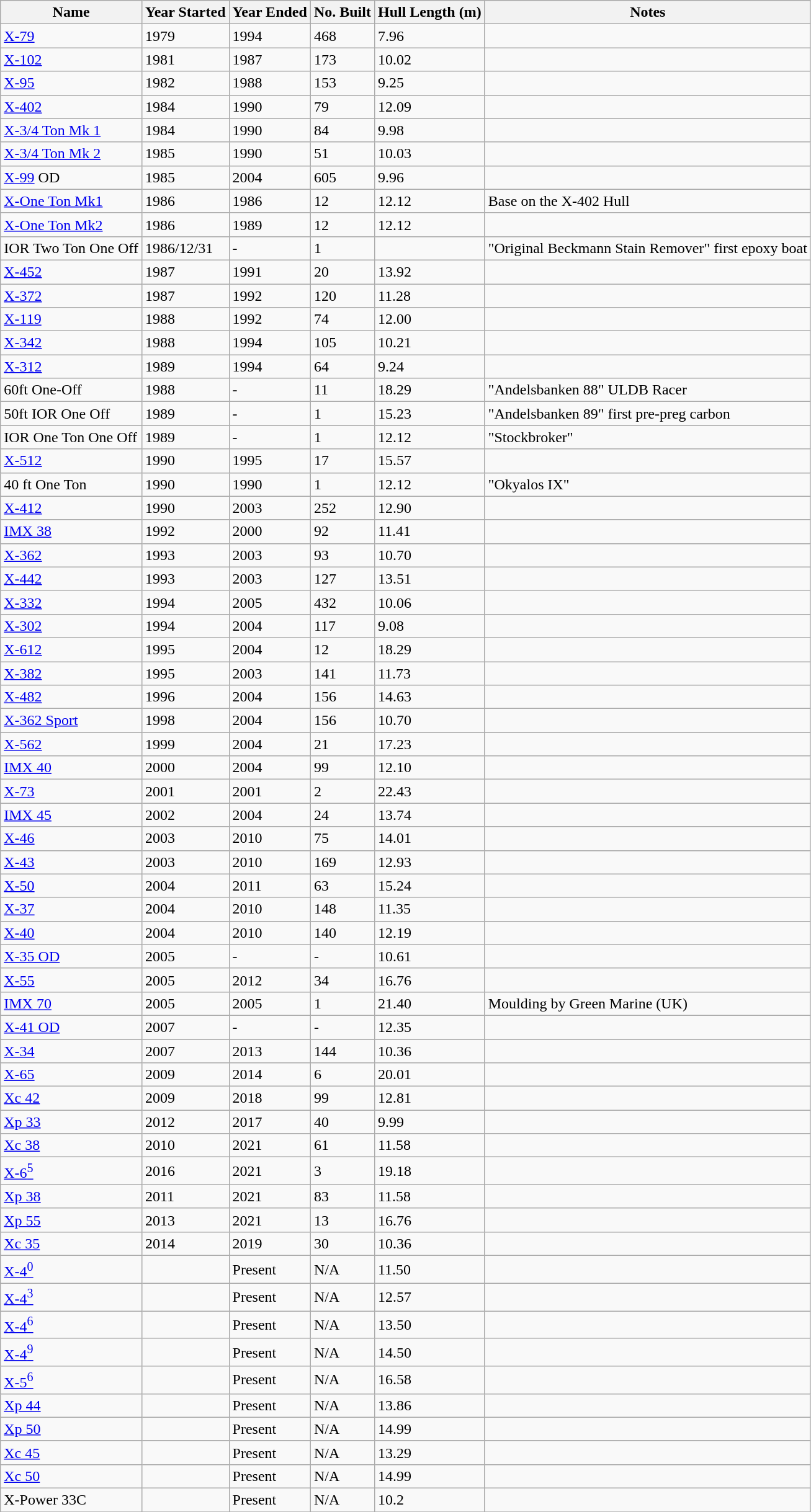<table class="wikitable sortable">
<tr>
<th>Name</th>
<th>Year Started</th>
<th>Year Ended</th>
<th>No. Built</th>
<th>Hull Length (m)</th>
<th>Notes</th>
</tr>
<tr>
<td><a href='#'>X-79</a></td>
<td>1979</td>
<td>1994</td>
<td>468</td>
<td>7.96</td>
<td></td>
</tr>
<tr>
<td><a href='#'>X-102</a></td>
<td>1981</td>
<td>1987</td>
<td>173</td>
<td>10.02</td>
<td></td>
</tr>
<tr>
<td><a href='#'>X-95</a></td>
<td>1982</td>
<td>1988</td>
<td>153</td>
<td>9.25</td>
<td></td>
</tr>
<tr>
<td><a href='#'>X-402</a></td>
<td>1984</td>
<td>1990</td>
<td>79</td>
<td>12.09</td>
<td></td>
</tr>
<tr>
<td><a href='#'>X-3/4 Ton Mk 1</a></td>
<td>1984</td>
<td>1990</td>
<td>84</td>
<td>9.98</td>
<td></td>
</tr>
<tr>
<td><a href='#'>X-3/4 Ton Mk 2</a></td>
<td>1985</td>
<td>1990</td>
<td>51</td>
<td>10.03</td>
<td></td>
</tr>
<tr>
<td><a href='#'>X-99</a> OD</td>
<td>1985</td>
<td>2004</td>
<td>605</td>
<td>9.96</td>
<td></td>
</tr>
<tr>
<td><a href='#'>X-One Ton Mk1</a></td>
<td>1986</td>
<td>1986</td>
<td>12</td>
<td>12.12</td>
<td>Base on the X-402 Hull</td>
</tr>
<tr>
<td><a href='#'>X-One Ton Mk2</a></td>
<td>1986</td>
<td>1989</td>
<td>12</td>
<td>12.12</td>
<td></td>
</tr>
<tr>
<td>IOR Two Ton One Off</td>
<td>1986/12/31</td>
<td>-</td>
<td>1</td>
<td></td>
<td>"Original Beckmann Stain Remover" first epoxy boat</td>
</tr>
<tr>
<td><a href='#'>X-452</a></td>
<td>1987</td>
<td>1991</td>
<td>20</td>
<td>13.92</td>
<td></td>
</tr>
<tr>
<td><a href='#'>X-372</a></td>
<td>1987</td>
<td>1992</td>
<td>120</td>
<td>11.28</td>
<td></td>
</tr>
<tr>
<td><a href='#'>X-119</a></td>
<td>1988</td>
<td>1992</td>
<td>74</td>
<td>12.00</td>
<td></td>
</tr>
<tr>
<td><a href='#'>X-342</a></td>
<td>1988</td>
<td>1994</td>
<td>105</td>
<td>10.21</td>
<td></td>
</tr>
<tr>
<td><a href='#'>X-312</a></td>
<td>1989</td>
<td>1994</td>
<td>64</td>
<td>9.24</td>
<td></td>
</tr>
<tr>
<td>60ft One-Off</td>
<td>1988</td>
<td>-</td>
<td>11</td>
<td>18.29</td>
<td>"Andelsbanken 88" ULDB Racer</td>
</tr>
<tr>
<td>50ft IOR One Off</td>
<td>1989</td>
<td>-</td>
<td>1</td>
<td>15.23</td>
<td>"Andelsbanken 89" first pre-preg carbon</td>
</tr>
<tr>
<td>IOR One Ton One Off</td>
<td>1989</td>
<td>-</td>
<td>1</td>
<td>12.12</td>
<td>"Stockbroker"</td>
</tr>
<tr>
<td><a href='#'>X-512</a></td>
<td>1990</td>
<td>1995</td>
<td>17</td>
<td>15.57</td>
<td></td>
</tr>
<tr>
<td>40 ft One Ton</td>
<td>1990</td>
<td>1990</td>
<td>1</td>
<td>12.12</td>
<td>"Okyalos IX"</td>
</tr>
<tr>
<td><a href='#'>X-412</a></td>
<td>1990</td>
<td>2003</td>
<td>252</td>
<td>12.90</td>
<td></td>
</tr>
<tr>
<td><a href='#'>IMX 38</a></td>
<td>1992</td>
<td>2000</td>
<td>92</td>
<td>11.41</td>
<td></td>
</tr>
<tr>
<td><a href='#'>X-362</a></td>
<td>1993</td>
<td>2003</td>
<td>93</td>
<td>10.70</td>
<td></td>
</tr>
<tr>
<td><a href='#'>X-442</a></td>
<td>1993</td>
<td>2003</td>
<td>127</td>
<td>13.51</td>
<td></td>
</tr>
<tr>
<td><a href='#'>X-332</a></td>
<td>1994</td>
<td>2005</td>
<td>432</td>
<td>10.06</td>
<td></td>
</tr>
<tr>
<td><a href='#'>X-302</a></td>
<td>1994</td>
<td>2004</td>
<td>117</td>
<td>9.08</td>
<td></td>
</tr>
<tr>
<td><a href='#'>X-612</a></td>
<td>1995</td>
<td>2004</td>
<td>12</td>
<td>18.29</td>
<td></td>
</tr>
<tr>
<td><a href='#'>X-382</a></td>
<td>1995</td>
<td>2003</td>
<td>141</td>
<td>11.73</td>
<td></td>
</tr>
<tr>
<td><a href='#'>X-482</a></td>
<td>1996</td>
<td>2004</td>
<td>156</td>
<td>14.63</td>
<td></td>
</tr>
<tr>
<td><a href='#'>X-362 Sport</a></td>
<td>1998</td>
<td>2004</td>
<td>156</td>
<td>10.70</td>
<td></td>
</tr>
<tr>
<td><a href='#'>X-562</a></td>
<td>1999</td>
<td>2004</td>
<td>21</td>
<td>17.23</td>
<td></td>
</tr>
<tr>
<td><a href='#'>IMX 40</a></td>
<td>2000</td>
<td>2004</td>
<td>99</td>
<td>12.10</td>
<td></td>
</tr>
<tr>
<td><a href='#'>X-73</a></td>
<td>2001</td>
<td>2001</td>
<td>2</td>
<td>22.43</td>
<td></td>
</tr>
<tr>
<td><a href='#'>IMX 45</a></td>
<td>2002</td>
<td>2004</td>
<td>24</td>
<td>13.74</td>
<td></td>
</tr>
<tr>
<td><a href='#'>X-46</a></td>
<td>2003</td>
<td>2010</td>
<td>75</td>
<td>14.01</td>
<td></td>
</tr>
<tr>
<td><a href='#'>X-43</a></td>
<td>2003</td>
<td>2010</td>
<td>169</td>
<td>12.93</td>
<td></td>
</tr>
<tr>
<td><a href='#'>X-50</a></td>
<td>2004</td>
<td>2011</td>
<td>63</td>
<td>15.24</td>
<td></td>
</tr>
<tr>
<td><a href='#'>X-37</a></td>
<td>2004</td>
<td>2010</td>
<td>148</td>
<td>11.35</td>
<td></td>
</tr>
<tr>
<td><a href='#'>X-40</a></td>
<td>2004</td>
<td>2010</td>
<td>140</td>
<td>12.19</td>
<td></td>
</tr>
<tr>
<td><a href='#'>X-35 OD</a></td>
<td>2005</td>
<td>-</td>
<td>-</td>
<td>10.61</td>
<td></td>
</tr>
<tr>
<td><a href='#'>X-55</a></td>
<td>2005</td>
<td>2012</td>
<td>34</td>
<td>16.76</td>
<td></td>
</tr>
<tr>
<td><a href='#'>IMX 70</a></td>
<td>2005</td>
<td>2005</td>
<td>1</td>
<td>21.40</td>
<td>Moulding by Green Marine (UK)</td>
</tr>
<tr>
<td><a href='#'>X-41 OD</a></td>
<td>2007</td>
<td>-</td>
<td>-</td>
<td>12.35</td>
<td></td>
</tr>
<tr>
<td><a href='#'>X-34</a></td>
<td>2007</td>
<td>2013</td>
<td>144</td>
<td>10.36</td>
<td></td>
</tr>
<tr>
<td><a href='#'>X-65</a></td>
<td>2009</td>
<td>2014</td>
<td>6</td>
<td>20.01</td>
<td></td>
</tr>
<tr>
<td><a href='#'>Xc 42</a></td>
<td>2009</td>
<td>2018</td>
<td>99</td>
<td>12.81</td>
<td></td>
</tr>
<tr>
<td><a href='#'>Xp 33</a></td>
<td>2012</td>
<td>2017</td>
<td>40</td>
<td>9.99</td>
<td></td>
</tr>
<tr>
<td><a href='#'>Xc 38</a></td>
<td>2010</td>
<td>2021</td>
<td>61</td>
<td>11.58</td>
<td></td>
</tr>
<tr>
<td><a href='#'>X-6<sup>5</sup></a></td>
<td>2016</td>
<td>2021</td>
<td>3</td>
<td>19.18</td>
<td></td>
</tr>
<tr>
<td><a href='#'>Xp 38</a></td>
<td>2011</td>
<td>2021</td>
<td>83</td>
<td>11.58</td>
<td></td>
</tr>
<tr>
<td><a href='#'>Xp 55</a></td>
<td>2013</td>
<td>2021</td>
<td>13</td>
<td>16.76</td>
<td></td>
</tr>
<tr>
<td><a href='#'>Xc 35</a></td>
<td>2014</td>
<td>2019</td>
<td>30</td>
<td>10.36</td>
<td></td>
</tr>
<tr>
<td><a href='#'>X-4<sup>0</sup></a></td>
<td></td>
<td>Present</td>
<td>N/A</td>
<td>11.50</td>
<td></td>
</tr>
<tr>
<td><a href='#'>X-4<sup>3</sup></a></td>
<td></td>
<td>Present</td>
<td>N/A</td>
<td>12.57</td>
<td></td>
</tr>
<tr>
<td><a href='#'>X-4<sup>6</sup></a></td>
<td></td>
<td>Present</td>
<td>N/A</td>
<td>13.50</td>
<td></td>
</tr>
<tr>
<td><a href='#'>X-4<sup>9</sup></a></td>
<td></td>
<td>Present</td>
<td>N/A</td>
<td>14.50</td>
<td></td>
</tr>
<tr>
<td><a href='#'>X-5<sup>6</sup></a></td>
<td></td>
<td>Present</td>
<td>N/A</td>
<td>16.58</td>
<td></td>
</tr>
<tr>
<td><a href='#'>Xp 44</a></td>
<td></td>
<td>Present</td>
<td>N/A</td>
<td>13.86</td>
<td></td>
</tr>
<tr>
<td><a href='#'>Xp 50</a></td>
<td></td>
<td>Present</td>
<td>N/A</td>
<td>14.99</td>
<td></td>
</tr>
<tr>
<td><a href='#'>Xc 45</a></td>
<td></td>
<td>Present</td>
<td>N/A</td>
<td>13.29</td>
<td></td>
</tr>
<tr>
<td><a href='#'>Xc 50</a></td>
<td></td>
<td>Present</td>
<td>N/A</td>
<td>14.99</td>
<td></td>
</tr>
<tr>
<td>X-Power 33C</td>
<td></td>
<td>Present</td>
<td>N/A</td>
<td>10.2</td>
<td></td>
</tr>
<tr>
</tr>
</table>
